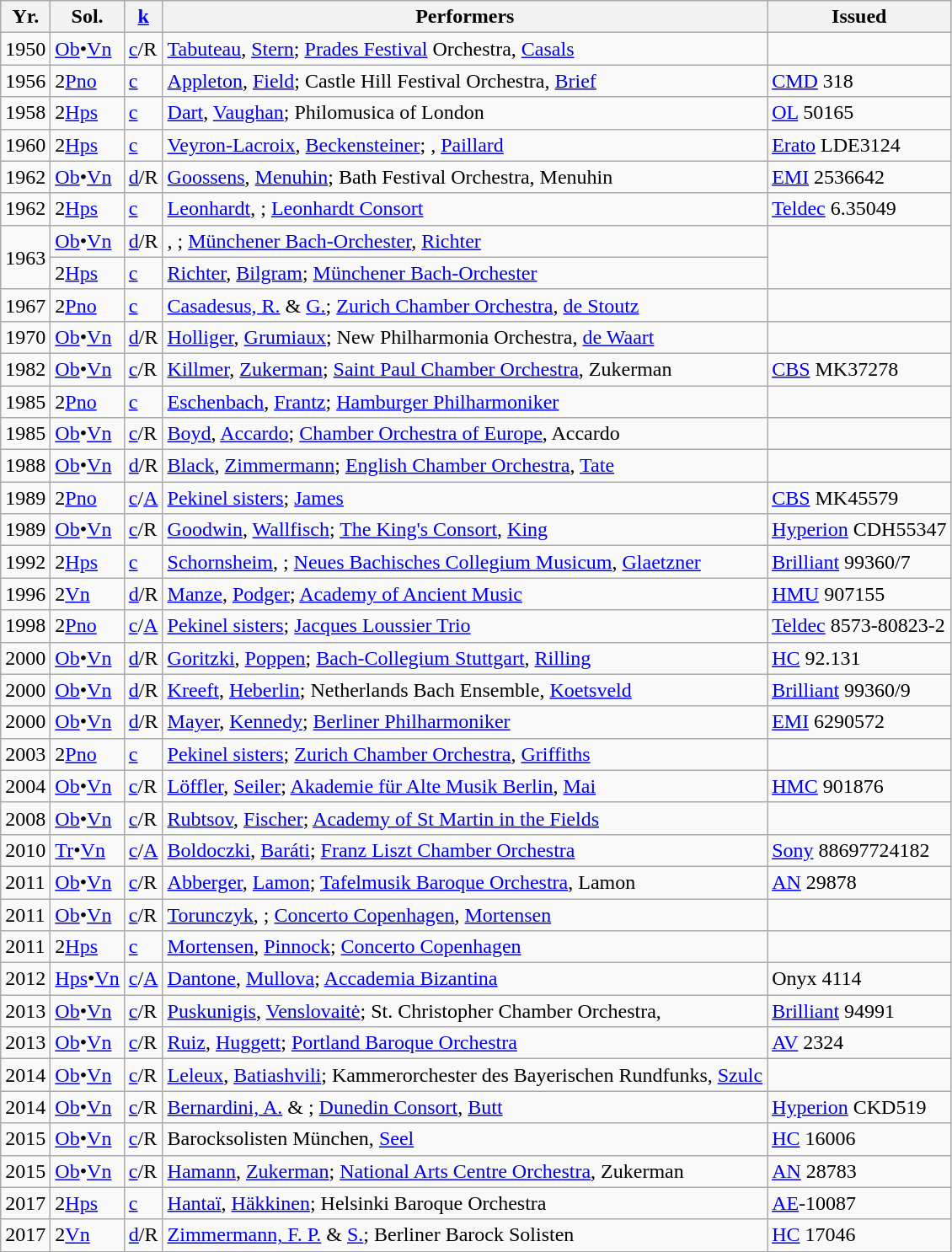<table class="wikitable sortable">
<tr>
<th scope="col">Yr.</th>
<th scope="col">Sol.</th>
<th scope="col"><a href='#'>k</a></th>
<th scope="col">Performers</th>
<th scope="col">Issued</th>
</tr>
<tr>
<td>1950</td>
<td><a href='#'>Ob</a>•<a href='#'>Vn</a></td>
<td><a href='#'>c</a>/R</td>
<td><a href='#'>Tabuteau</a>, <a href='#'>Stern</a>; <a href='#'>Prades Festival</a> Orchestra, <a href='#'>Casals</a></td>
<td></td>
</tr>
<tr>
<td>1956</td>
<td>2<a href='#'>Pno</a></td>
<td><a href='#'>c</a></td>
<td><a href='#'>Appleton</a>, <a href='#'>Field</a>; Castle Hill Festival Orchestra, <a href='#'>Brief</a></td>
<td><a href='#'>CMD</a> 318</td>
</tr>
<tr>
<td>1958</td>
<td>2<a href='#'>Hps</a></td>
<td><a href='#'>c</a></td>
<td><a href='#'>Dart</a>, <a href='#'>Vaughan</a>; Philomusica of London</td>
<td><a href='#'>OL</a> 50165</td>
</tr>
<tr>
<td>1960</td>
<td>2<a href='#'>Hps</a></td>
<td><a href='#'>c</a></td>
<td><a href='#'>Veyron-Lacroix</a>, <a href='#'>Beckensteiner</a>; , <a href='#'>Paillard</a></td>
<td><a href='#'>Erato</a> LDE3124</td>
</tr>
<tr>
<td>1962</td>
<td><a href='#'>Ob</a>•<a href='#'>Vn</a></td>
<td><a href='#'>d</a>/R</td>
<td><a href='#'>Goossens</a>, <a href='#'>Menuhin</a>; Bath Festival Orchestra, Menuhin</td>
<td><a href='#'>EMI</a> 2536642</td>
</tr>
<tr>
<td>1962</td>
<td>2<a href='#'>Hps</a></td>
<td><a href='#'>c</a></td>
<td><a href='#'>Leonhardt</a>, ; <a href='#'>Leonhardt Consort</a></td>
<td><a href='#'>Teldec</a> 6.35049</td>
</tr>
<tr>
<td rowspan="2">1963</td>
<td><a href='#'>Ob</a>•<a href='#'>Vn</a></td>
<td><a href='#'>d</a>/R</td>
<td>, ; <a href='#'>Münchener Bach-Orchester</a>, <a href='#'>Richter</a></td>
<td rowspan="2"></td>
</tr>
<tr>
<td>2<a href='#'>Hps</a></td>
<td><a href='#'>c</a></td>
<td><a href='#'>Richter</a>, <a href='#'>Bilgram</a>; <a href='#'>Münchener Bach-Orchester</a></td>
</tr>
<tr>
<td>1967</td>
<td>2<a href='#'>Pno</a></td>
<td><a href='#'>c</a></td>
<td><a href='#'>Casadesus, R.</a> & <a href='#'>G.</a>; <a href='#'>Zurich Chamber Orchestra</a>, <a href='#'>de Stoutz</a></td>
<td></td>
</tr>
<tr>
<td>1970</td>
<td><a href='#'>Ob</a>•<a href='#'>Vn</a></td>
<td><a href='#'>d</a>/R</td>
<td><a href='#'>Holliger</a>, <a href='#'>Grumiaux</a>; New Philharmonia Orchestra, <a href='#'>de Waart</a></td>
<td></td>
</tr>
<tr>
<td>1982</td>
<td><a href='#'>Ob</a>•<a href='#'>Vn</a></td>
<td><a href='#'>c</a>/R</td>
<td><a href='#'>Killmer</a>, <a href='#'>Zukerman</a>; <a href='#'>Saint Paul Chamber Orchestra</a>, Zukerman</td>
<td><a href='#'>CBS</a> MK37278</td>
</tr>
<tr>
<td>1985</td>
<td>2<a href='#'>Pno</a></td>
<td><a href='#'>c</a></td>
<td><a href='#'>Eschenbach</a>, <a href='#'>Frantz</a>; <a href='#'>Hamburger Philharmoniker</a></td>
<td></td>
</tr>
<tr>
<td>1985</td>
<td><a href='#'>Ob</a>•<a href='#'>Vn</a></td>
<td><a href='#'>c</a>/R</td>
<td><a href='#'>Boyd</a>, <a href='#'>Accardo</a>; <a href='#'>Chamber Orchestra of Europe</a>, Accardo</td>
<td></td>
</tr>
<tr>
<td>1988</td>
<td><a href='#'>Ob</a>•<a href='#'>Vn</a></td>
<td><a href='#'>d</a>/R</td>
<td><a href='#'>Black</a>, <a href='#'>Zimmermann</a>; <a href='#'>English Chamber Orchestra</a>, <a href='#'>Tate</a></td>
<td></td>
</tr>
<tr>
<td>1989</td>
<td>2<a href='#'>Pno</a></td>
<td><a href='#'>c</a>/<a href='#'>A</a></td>
<td><a href='#'>Pekinel sisters</a>; <a href='#'>James</a></td>
<td><a href='#'>CBS</a> MK45579</td>
</tr>
<tr>
<td>1989</td>
<td><a href='#'>Ob</a>•<a href='#'>Vn</a></td>
<td><a href='#'>c</a>/R</td>
<td><a href='#'>Goodwin</a>, <a href='#'>Wallfisch</a>; <a href='#'>The King's Consort</a>, <a href='#'>King</a></td>
<td><a href='#'>Hyperion</a> CDH55347</td>
</tr>
<tr>
<td>1992</td>
<td>2<a href='#'>Hps</a></td>
<td><a href='#'>c</a></td>
<td><a href='#'>Schornsheim</a>, ; <a href='#'>Neues Bachisches Collegium Musicum</a>, <a href='#'>Glaetzner</a></td>
<td><a href='#'>Brilliant</a> 99360/7</td>
</tr>
<tr>
<td>1996</td>
<td>2<a href='#'>Vn</a></td>
<td><a href='#'>d</a>/R</td>
<td><a href='#'>Manze</a>, <a href='#'>Podger</a>; <a href='#'>Academy of Ancient Music</a></td>
<td><a href='#'>HMU</a> 907155</td>
</tr>
<tr>
<td>1998</td>
<td>2<a href='#'>Pno</a></td>
<td><a href='#'>c</a>/<a href='#'>A</a></td>
<td><a href='#'>Pekinel sisters</a>; <a href='#'>Jacques Loussier Trio</a></td>
<td><a href='#'>Teldec</a> 8573-80823-2</td>
</tr>
<tr>
<td>2000</td>
<td><a href='#'>Ob</a>•<a href='#'>Vn</a></td>
<td><a href='#'>d</a>/R</td>
<td><a href='#'>Goritzki</a>, <a href='#'>Poppen</a>; <a href='#'>Bach-Collegium Stuttgart</a>, <a href='#'>Rilling</a></td>
<td><a href='#'>HC</a> 92.131</td>
</tr>
<tr>
<td>2000</td>
<td><a href='#'>Ob</a>•<a href='#'>Vn</a></td>
<td><a href='#'>d</a>/R</td>
<td><a href='#'>Kreeft</a>, <a href='#'>Heberlin</a>; Netherlands Bach Ensemble, <a href='#'>Koetsveld</a></td>
<td><a href='#'>Brilliant</a> 99360/9</td>
</tr>
<tr>
<td>2000</td>
<td><a href='#'>Ob</a>•<a href='#'>Vn</a></td>
<td><a href='#'>d</a>/R</td>
<td><a href='#'>Mayer</a>, <a href='#'>Kennedy</a>; <a href='#'>Berliner Philharmoniker</a></td>
<td><a href='#'>EMI</a> 6290572</td>
</tr>
<tr>
<td>2003</td>
<td>2<a href='#'>Pno</a></td>
<td><a href='#'>c</a></td>
<td><a href='#'>Pekinel sisters</a>; <a href='#'>Zurich Chamber Orchestra</a>, <a href='#'>Griffiths</a></td>
<td></td>
</tr>
<tr>
<td>2004</td>
<td><a href='#'>Ob</a>•<a href='#'>Vn</a></td>
<td><a href='#'>c</a>/R</td>
<td><a href='#'>Löffler</a>, <a href='#'>Seiler</a>; <a href='#'>Akademie für Alte Musik Berlin</a>, <a href='#'>Mai</a></td>
<td><a href='#'>HMC</a> 901876</td>
</tr>
<tr>
<td>2008</td>
<td><a href='#'>Ob</a>•<a href='#'>Vn</a></td>
<td><a href='#'>c</a>/R</td>
<td><a href='#'>Rubtsov</a>, <a href='#'>Fischer</a>; <a href='#'>Academy of St Martin in the Fields</a></td>
<td></td>
</tr>
<tr>
<td>2010</td>
<td><a href='#'>Tr</a>•<a href='#'>Vn</a></td>
<td><a href='#'>c</a>/<a href='#'>A</a></td>
<td><a href='#'>Boldoczki</a>, <a href='#'>Baráti</a>; <a href='#'>Franz Liszt Chamber Orchestra</a></td>
<td><a href='#'>Sony</a> 88697724182</td>
</tr>
<tr>
<td>2011</td>
<td><a href='#'>Ob</a>•<a href='#'>Vn</a></td>
<td><a href='#'>c</a>/R</td>
<td><a href='#'>Abberger</a>, <a href='#'>Lamon</a>; <a href='#'>Tafelmusik Baroque Orchestra</a>, Lamon</td>
<td><a href='#'>AN</a> 29878</td>
</tr>
<tr>
<td>2011</td>
<td><a href='#'>Ob</a>•<a href='#'>Vn</a></td>
<td><a href='#'>c</a>/R</td>
<td><a href='#'>Torunczyk</a>, ; <a href='#'>Concerto Copenhagen</a>, <a href='#'>Mortensen</a></td>
<td></td>
</tr>
<tr>
<td>2011</td>
<td>2<a href='#'>Hps</a></td>
<td><a href='#'>c</a></td>
<td><a href='#'>Mortensen</a>, <a href='#'>Pinnock</a>; <a href='#'>Concerto Copenhagen</a></td>
<td></td>
</tr>
<tr>
<td>2012</td>
<td><a href='#'>Hps</a>•<a href='#'>Vn</a></td>
<td><a href='#'>c</a>/<a href='#'>A</a></td>
<td><a href='#'>Dantone</a>, <a href='#'>Mullova</a>; <a href='#'>Accademia Bizantina</a></td>
<td>Onyx 4114</td>
</tr>
<tr>
<td>2013</td>
<td><a href='#'>Ob</a>•<a href='#'>Vn</a></td>
<td><a href='#'>c</a>/R</td>
<td><a href='#'>Puskunigis</a>, <a href='#'>Venslovaitė</a>; St. Christopher Chamber Orchestra, </td>
<td><a href='#'>Brilliant</a> 94991</td>
</tr>
<tr>
<td>2013</td>
<td><a href='#'>Ob</a>•<a href='#'>Vn</a></td>
<td><a href='#'>c</a>/R</td>
<td><a href='#'>Ruiz</a>, <a href='#'>Huggett</a>; <a href='#'>Portland Baroque Orchestra</a></td>
<td><a href='#'>AV</a> 2324</td>
</tr>
<tr>
<td>2014</td>
<td><a href='#'>Ob</a>•<a href='#'>Vn</a></td>
<td><a href='#'>c</a>/R</td>
<td><a href='#'>Leleux</a>, <a href='#'>Batiashvili</a>; Kammerorchester des Bayerischen Rundfunks, <a href='#'>Szulc</a></td>
<td></td>
</tr>
<tr>
<td>2014</td>
<td><a href='#'>Ob</a>•<a href='#'>Vn</a></td>
<td><a href='#'>c</a>/R</td>
<td><a href='#'>Bernardini, A.</a> & ; <a href='#'>Dunedin Consort</a>, <a href='#'>Butt</a></td>
<td><a href='#'>Hyperion</a> CKD519</td>
</tr>
<tr>
<td>2015</td>
<td><a href='#'>Ob</a>•<a href='#'>Vn</a></td>
<td><a href='#'>c</a>/R</td>
<td>Barocksolisten München, <a href='#'>Seel</a></td>
<td><a href='#'>HC</a> 16006</td>
</tr>
<tr>
<td>2015</td>
<td><a href='#'>Ob</a>•<a href='#'>Vn</a></td>
<td><a href='#'>c</a>/R</td>
<td><a href='#'>Hamann</a>, <a href='#'>Zukerman</a>; <a href='#'>National Arts Centre Orchestra</a>, Zukerman</td>
<td><a href='#'>AN</a> 28783</td>
</tr>
<tr>
<td>2017</td>
<td>2<a href='#'>Hps</a></td>
<td><a href='#'>c</a></td>
<td><a href='#'>Hantaï</a>, <a href='#'>Häkkinen</a>; Helsinki Baroque Orchestra</td>
<td><a href='#'>AE</a>-10087</td>
</tr>
<tr>
<td>2017</td>
<td>2<a href='#'>Vn</a></td>
<td><a href='#'>d</a>/R</td>
<td><a href='#'>Zimmermann, F. P.</a> & <a href='#'>S.</a>; Berliner Barock Solisten</td>
<td><a href='#'>HC</a> 17046</td>
</tr>
</table>
